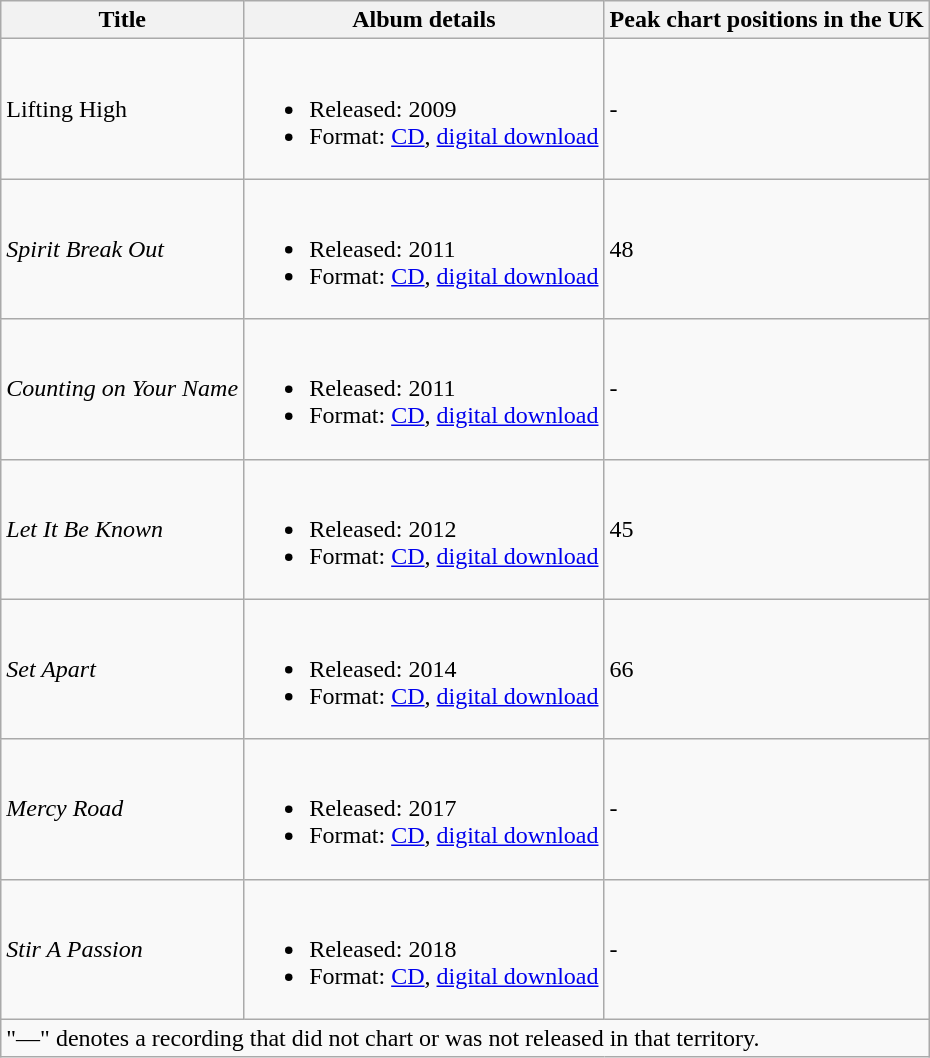<table class="wikitable">
<tr>
<th>Title</th>
<th>Album details</th>
<th>Peak chart positions in the UK</th>
</tr>
<tr>
<td>Lifting High</td>
<td><br><ul><li>Released: 2009</li><li>Format: <a href='#'>CD</a>, <a href='#'>digital download</a></li></ul></td>
<td>-</td>
</tr>
<tr>
<td><em>Spirit Break Out</em></td>
<td><br><ul><li>Released: 2011</li><li>Format: <a href='#'>CD</a>, <a href='#'>digital download</a></li></ul></td>
<td>48</td>
</tr>
<tr>
<td><em>Counting on Your Name</em></td>
<td><br><ul><li>Released: 2011</li><li>Format: <a href='#'>CD</a>, <a href='#'>digital download</a></li></ul></td>
<td>-</td>
</tr>
<tr>
<td><em>Let It Be Known</em></td>
<td><br><ul><li>Released: 2012</li><li>Format: <a href='#'>CD</a>, <a href='#'>digital download</a></li></ul></td>
<td>45</td>
</tr>
<tr>
<td><em>Set Apart</em></td>
<td><br><ul><li>Released: 2014</li><li>Format: <a href='#'>CD</a>, <a href='#'>digital download</a></li></ul></td>
<td>66</td>
</tr>
<tr>
<td><em>Mercy Road</em></td>
<td><br><ul><li>Released: 2017</li><li>Format: <a href='#'>CD</a>, <a href='#'>digital download</a></li></ul></td>
<td>-</td>
</tr>
<tr>
<td><em>Stir A Passion</em></td>
<td><br><ul><li>Released: 2018</li><li>Format: <a href='#'>CD</a>, <a href='#'>digital download</a></li></ul></td>
<td>-</td>
</tr>
<tr>
<td colspan="3">"—" denotes a recording that did not chart or was not released in that territory.</td>
</tr>
</table>
